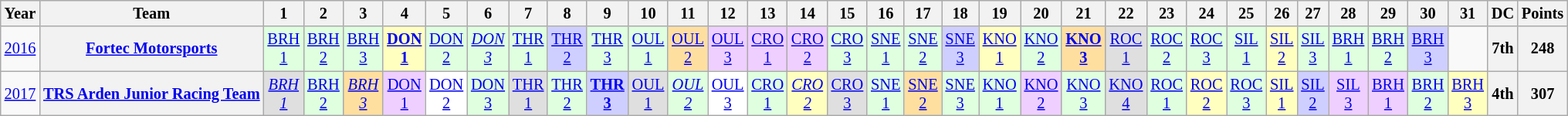<table class="wikitable" style="text-align:center; font-size:85%">
<tr>
<th>Year</th>
<th>Team</th>
<th>1</th>
<th>2</th>
<th>3</th>
<th>4</th>
<th>5</th>
<th>6</th>
<th>7</th>
<th>8</th>
<th>9</th>
<th>10</th>
<th>11</th>
<th>12</th>
<th>13</th>
<th>14</th>
<th>15</th>
<th>16</th>
<th>17</th>
<th>18</th>
<th>19</th>
<th>20</th>
<th>21</th>
<th>22</th>
<th>23</th>
<th>24</th>
<th>25</th>
<th>26</th>
<th>27</th>
<th>28</th>
<th>29</th>
<th>30</th>
<th>31</th>
<th>DC</th>
<th>Points</th>
</tr>
<tr>
<td><a href='#'>2016</a></td>
<th nowrap><a href='#'>Fortec Motorsports</a></th>
<td style="background:#dfffdf;"><a href='#'>BRH<br>1</a><br></td>
<td style="background:#dfffdf;"><a href='#'>BRH<br>2</a><br></td>
<td style="background:#dfffdf;"><a href='#'>BRH<br>3</a><br></td>
<td style="background:#ffffbf;"><strong><a href='#'>DON<br>1</a></strong><br></td>
<td style="background:#dfffdf;"><a href='#'>DON<br>2</a><br></td>
<td style="background:#dfffdf;"><em><a href='#'>DON<br>3</a></em><br></td>
<td style="background:#dfffdf;"><a href='#'>THR<br>1</a><br></td>
<td style="background:#cfcfff;"><a href='#'>THR<br>2</a><br></td>
<td style="background:#dfffdf;"><a href='#'>THR<br>3</a><br></td>
<td style="background:#dfffdf;"><a href='#'>OUL<br>1</a><br></td>
<td style="background:#ffdf9f;"><a href='#'>OUL<br>2</a><br></td>
<td style="background:#efcfff;"><a href='#'>OUL<br>3</a><br></td>
<td style="background:#efcfff;"><a href='#'>CRO<br>1</a><br></td>
<td style="background:#efcfff;"><a href='#'>CRO<br>2</a><br></td>
<td style="background:#dfffdf;"><a href='#'>CRO<br>3</a><br></td>
<td style="background:#dfffdf;"><a href='#'>SNE<br>1</a><br></td>
<td style="background:#dfffdf;"><a href='#'>SNE<br>2</a><br></td>
<td style="background:#cfcfff;"><a href='#'>SNE<br>3</a><br></td>
<td style="background:#ffffbf;"><a href='#'>KNO<br>1</a><br></td>
<td style="background:#dfffdf;"><a href='#'>KNO<br>2</a><br></td>
<td style="background:#ffdf9f;"><strong><a href='#'>KNO<br>3</a></strong><br></td>
<td style="background:#dfdfdf;"><a href='#'>ROC<br>1</a><br></td>
<td style="background:#dfffdf;"><a href='#'>ROC<br>2</a><br></td>
<td style="background:#dfffdf;"><a href='#'>ROC<br>3</a><br></td>
<td style="background:#dfffdf;"><a href='#'>SIL<br>1</a><br></td>
<td style="background:#ffffbf;"><a href='#'>SIL<br>2</a><br></td>
<td style="background:#dfffdf;"><a href='#'>SIL<br>3</a><br></td>
<td style="background:#dfffdf;"><a href='#'>BRH<br>1</a><br></td>
<td style="background:#dfffdf;"><a href='#'>BRH<br>2</a><br></td>
<td style="background:#cfcfff;"><a href='#'>BRH<br>3</a><br></td>
<td></td>
<th>7th</th>
<th>248</th>
</tr>
<tr>
<td><a href='#'>2017</a></td>
<th nowrap><a href='#'>TRS Arden Junior Racing Team</a></th>
<td style="background:#dfdfdf;"><em><a href='#'>BRH<br>1</a></em><br></td>
<td style="background:#dfffdf;"><a href='#'>BRH<br>2</a><br></td>
<td style="background:#ffdf9f;"><em><a href='#'>BRH<br>3</a></em><br></td>
<td style="background:#efcfff;"><a href='#'>DON<br>1</a><br></td>
<td style="background:#ffffff;"><a href='#'>DON<br>2</a><br></td>
<td style="background:#dfffdf;"><a href='#'>DON<br>3</a><br></td>
<td style="background:#dfdfdf;"><a href='#'>THR<br>1</a><br></td>
<td style="background:#dfffdf;"><a href='#'>THR<br>2</a><br></td>
<td style="background:#cfcfff;"><strong><a href='#'>THR<br>3</a></strong><br></td>
<td style="background:#dfdfdf;"><a href='#'>OUL<br>1</a><br></td>
<td style="background:#dfffdf;"><em><a href='#'>OUL<br>2</a></em><br></td>
<td style="background:#ffffff;"><a href='#'>OUL<br>3</a><br></td>
<td style="background:#dfffdf;"><a href='#'>CRO<br>1</a><br></td>
<td style="background:#ffffbf;"><em><a href='#'>CRO<br>2</a></em><br></td>
<td style="background:#dfdfdf;"><a href='#'>CRO<br>3</a><br></td>
<td style="background:#dfffdf;"><a href='#'>SNE<br>1</a><br></td>
<td style="background:#ffdf9f;"><a href='#'>SNE<br>2</a><br></td>
<td style="background:#dfffdf;"><a href='#'>SNE<br>3</a><br></td>
<td style="background:#dfffdf;"><a href='#'>KNO<br>1</a><br></td>
<td style="background:#efcfff;"><a href='#'>KNO<br>2</a><br></td>
<td style="background:#dfffdf;"><a href='#'>KNO<br>3</a><br></td>
<td style="background:#dfdfdf;"><a href='#'>KNO<br>4</a><br></td>
<td style="background:#dfffdf;"><a href='#'>ROC<br>1</a><br></td>
<td style="background:#ffffbf;"><a href='#'>ROC<br>2</a><br></td>
<td style="background:#dfffdf;"><a href='#'>ROC<br>3</a><br></td>
<td style="background:#ffffbf;"><a href='#'>SIL<br>1</a><br></td>
<td style="background:#cfcfff;"><a href='#'>SIL<br>2</a><br></td>
<td style="background:#efcfff;"><a href='#'>SIL<br>3</a><br></td>
<td style="background:#efcfff;"><a href='#'>BRH<br>1</a><br></td>
<td style="background:#dfffdf;"><a href='#'>BRH<br>2</a><br></td>
<td style="background:#ffffbf;"><a href='#'>BRH<br>3</a><br></td>
<th>4th</th>
<th>307</th>
</tr>
</table>
